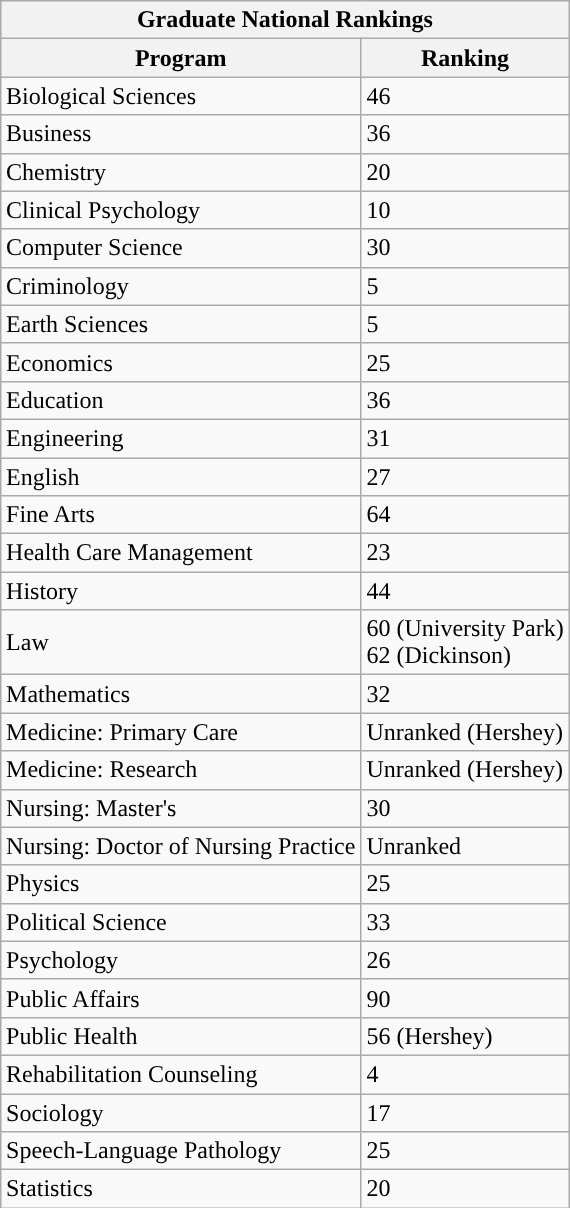<table class="wikitable sortable collapsible collapsed" style="float:right;clear:right;" "text-align:center">
<tr>
<th colspan=4>Graduate National Rankings</th>
</tr>
<tr>
<th>Program</th>
<th>Ranking</th>
</tr>
<tr>
<td>Biological Sciences</td>
<td>46</td>
</tr>
<tr>
<td>Business</td>
<td>36</td>
</tr>
<tr>
<td>Chemistry</td>
<td>20</td>
</tr>
<tr>
<td>Clinical Psychology</td>
<td>10</td>
</tr>
<tr>
<td>Computer Science</td>
<td>30</td>
</tr>
<tr>
<td>Criminology</td>
<td>5</td>
</tr>
<tr>
<td>Earth Sciences</td>
<td>5</td>
</tr>
<tr>
<td>Economics</td>
<td>25</td>
</tr>
<tr>
<td>Education</td>
<td>36</td>
</tr>
<tr>
<td>Engineering</td>
<td>31</td>
</tr>
<tr>
<td>English</td>
<td>27</td>
</tr>
<tr>
<td>Fine Arts</td>
<td>64</td>
</tr>
<tr>
<td>Health Care Management</td>
<td>23</td>
</tr>
<tr>
<td>History</td>
<td>44</td>
</tr>
<tr>
<td>Law</td>
<td>60 (University Park)<br>62 (Dickinson)</td>
</tr>
<tr>
<td>Mathematics</td>
<td>32</td>
</tr>
<tr>
<td>Medicine: Primary Care</td>
<td>Unranked (Hershey)</td>
</tr>
<tr>
<td>Medicine: Research</td>
<td>Unranked (Hershey)</td>
</tr>
<tr>
<td>Nursing: Master's</td>
<td>30</td>
</tr>
<tr>
<td>Nursing: Doctor of Nursing Practice</td>
<td>Unranked</td>
</tr>
<tr>
<td>Physics</td>
<td>25</td>
</tr>
<tr>
<td>Political Science</td>
<td>33</td>
</tr>
<tr>
<td>Psychology</td>
<td>26</td>
</tr>
<tr>
<td>Public Affairs</td>
<td>90</td>
</tr>
<tr>
<td>Public Health</td>
<td>56 (Hershey)</td>
</tr>
<tr>
<td>Rehabilitation Counseling</td>
<td>4</td>
</tr>
<tr>
<td>Sociology</td>
<td>17</td>
</tr>
<tr>
<td>Speech-Language Pathology</td>
<td>25</td>
</tr>
<tr>
<td>Statistics</td>
<td>20</td>
</tr>
</table>
